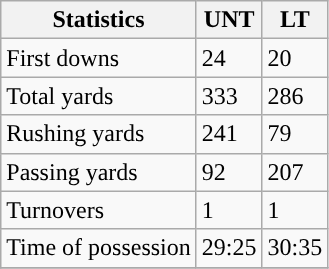<table class="wikitable">
<tr>
<th>Statistics</th>
<th>UNT</th>
<th>LT</th>
</tr>
<tr>
<td>First downs</td>
<td>24</td>
<td>20</td>
</tr>
<tr>
<td>Total yards</td>
<td>333</td>
<td>286</td>
</tr>
<tr>
<td>Rushing yards</td>
<td>241</td>
<td>79</td>
</tr>
<tr>
<td>Passing yards</td>
<td>92</td>
<td>207</td>
</tr>
<tr>
<td>Turnovers</td>
<td>1</td>
<td>1</td>
</tr>
<tr>
<td>Time of possession</td>
<td>29:25</td>
<td>30:35</td>
</tr>
<tr>
</tr>
</table>
